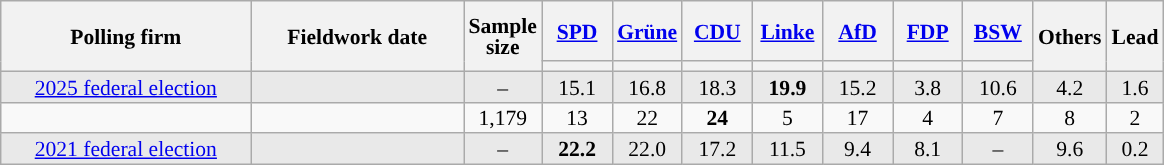<table class="wikitable sortable mw-datatable" style="text-align:center;font-size:90%;line-height:14px;">
<tr style="height:40px;">
<th style="width:160px;" rowspan="2">Polling firm</th>
<th style="width:135px;" rowspan="2">Fieldwork date</th>
<th style="width:35px;" rowspan="2">Sample<br>size</th>
<th class="unsortable" style="width:40px;"><a href='#'>SPD</a></th>
<th class="unsortable" style="width:40px;"><a href='#'>Grüne</a></th>
<th class="unsortable" style="width:40px;"><a href='#'>CDU</a></th>
<th class="unsortable" style="width:40px;"><a href='#'>Linke</a></th>
<th class="unsortable" style="width:40px;"><a href='#'>AfD</a></th>
<th class="unsortable" style="width:40px;"><a href='#'>FDP</a></th>
<th class="unsortable" style="width:40px;"><a href='#'>BSW</a></th>
<th class="unsortable" style="width:30px;" rowspan="2">Others</th>
<th style="width:30px;" rowspan="2">Lead</th>
</tr>
<tr>
<th style="background:"></th>
<th style="background:"></th>
<th style="background:"></th>
<th style="background:"></th>
<th style="background:"></th>
<th style="background:"></th>
<th style="background:"></th>
</tr>
<tr style="background:#E9E9E9;">
<td><a href='#'>2025 federal election</a></td>
<td></td>
<td>–</td>
<td>15.1</td>
<td>16.8</td>
<td>18.3</td>
<td style="background:"><strong>19.9</strong></td>
<td>15.2</td>
<td>3.8</td>
<td>10.6</td>
<td>4.2</td>
<td style="background:">1.6</td>
</tr>
<tr>
<td></td>
<td></td>
<td>1,179</td>
<td>13</td>
<td>22</td>
<td><strong>24</strong></td>
<td>5</td>
<td>17</td>
<td>4</td>
<td>7</td>
<td>8</td>
<td style="background:">2</td>
</tr>
<tr style="background:#E9E9E9;">
<td><a href='#'>2021 federal election</a></td>
<td></td>
<td>–</td>
<td><strong>22.2</strong></td>
<td>22.0</td>
<td>17.2</td>
<td>11.5</td>
<td>9.4</td>
<td>8.1</td>
<td>–</td>
<td>9.6</td>
<td style="background:">0.2</td>
</tr>
</table>
